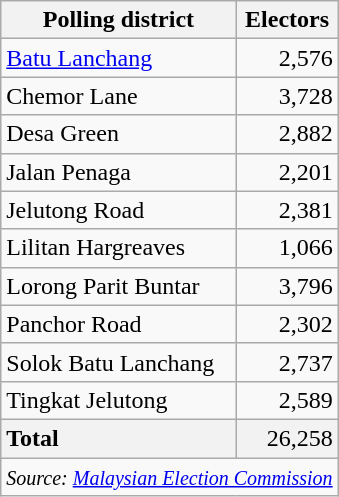<table class="wikitable sortable">
<tr>
<th>Polling district</th>
<th>Electors</th>
</tr>
<tr>
<td><a href='#'>Batu Lanchang</a></td>
<td align="right">2,576</td>
</tr>
<tr>
<td>Chemor Lane</td>
<td align="right">3,728</td>
</tr>
<tr>
<td>Desa Green</td>
<td align="right">2,882</td>
</tr>
<tr>
<td>Jalan Penaga</td>
<td align="right">2,201</td>
</tr>
<tr>
<td>Jelutong Road</td>
<td align="right">2,381</td>
</tr>
<tr>
<td>Lilitan Hargreaves</td>
<td align="right">1,066</td>
</tr>
<tr>
<td>Lorong Parit Buntar</td>
<td align="right">3,796</td>
</tr>
<tr>
<td>Panchor Road</td>
<td align="right">2,302</td>
</tr>
<tr>
<td>Solok Batu Lanchang</td>
<td align="right">2,737</td>
</tr>
<tr>
<td>Tingkat Jelutong</td>
<td align="right">2,589</td>
</tr>
<tr>
<td style="background: #f2f2f2"><strong>Total</strong></td>
<td style="background: #f2f2f2" align="right">26,258</td>
</tr>
<tr>
<td colspan="2"  align="right"><small><em>Source: <a href='#'>Malaysian Election Commission</a></em></small></td>
</tr>
</table>
